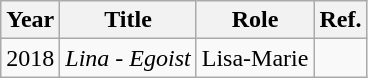<table class="wikitable sortable">
<tr>
<th>Year</th>
<th>Title</th>
<th>Role</th>
<th>Ref.</th>
</tr>
<tr>
<td>2018</td>
<td><em>Lina - Egoist</em></td>
<td>Lisa-Marie</td>
<td></td>
</tr>
</table>
